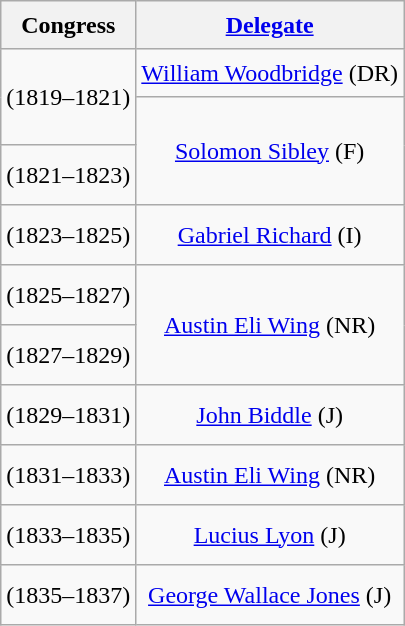<table class=wikitable style="text-align:center">
<tr style="height:2em">
<th>Congress</th>
<th><a href='#'>Delegate</a></th>
</tr>
<tr style="height:2em">
<td rowspan=2><strong></strong> (1819–1821)</td>
<td><a href='#'>William Woodbridge</a> (DR)</td>
</tr>
<tr style="height:2em">
<td rowspan=2 ><a href='#'>Solomon Sibley</a> (F)</td>
</tr>
<tr style="height:2.5em">
<td><strong></strong> (1821–1823)</td>
</tr>
<tr style="height:2.5em">
<td><strong></strong> (1823–1825)</td>
<td><a href='#'>Gabriel Richard</a> (I)</td>
</tr>
<tr style="height:2.5em">
<td><strong></strong> (1825–1827)</td>
<td rowspan=2 ><a href='#'>Austin Eli Wing</a> (NR)</td>
</tr>
<tr style="height:2.5em">
<td><strong></strong> (1827–1829)</td>
</tr>
<tr style="height:2.5em">
<td><strong></strong> (1829–1831)</td>
<td><a href='#'>John Biddle</a> (J)</td>
</tr>
<tr style="height:2.5em">
<td><strong></strong> (1831–1833)</td>
<td><a href='#'>Austin Eli Wing</a> (NR)</td>
</tr>
<tr style="height:2.5em">
<td><strong></strong> (1833–1835)</td>
<td><a href='#'>Lucius Lyon</a> (J)</td>
</tr>
<tr style="height:2.5em">
<td><strong></strong> (1835–1837)</td>
<td><a href='#'>George Wallace Jones</a> (J)</td>
</tr>
</table>
